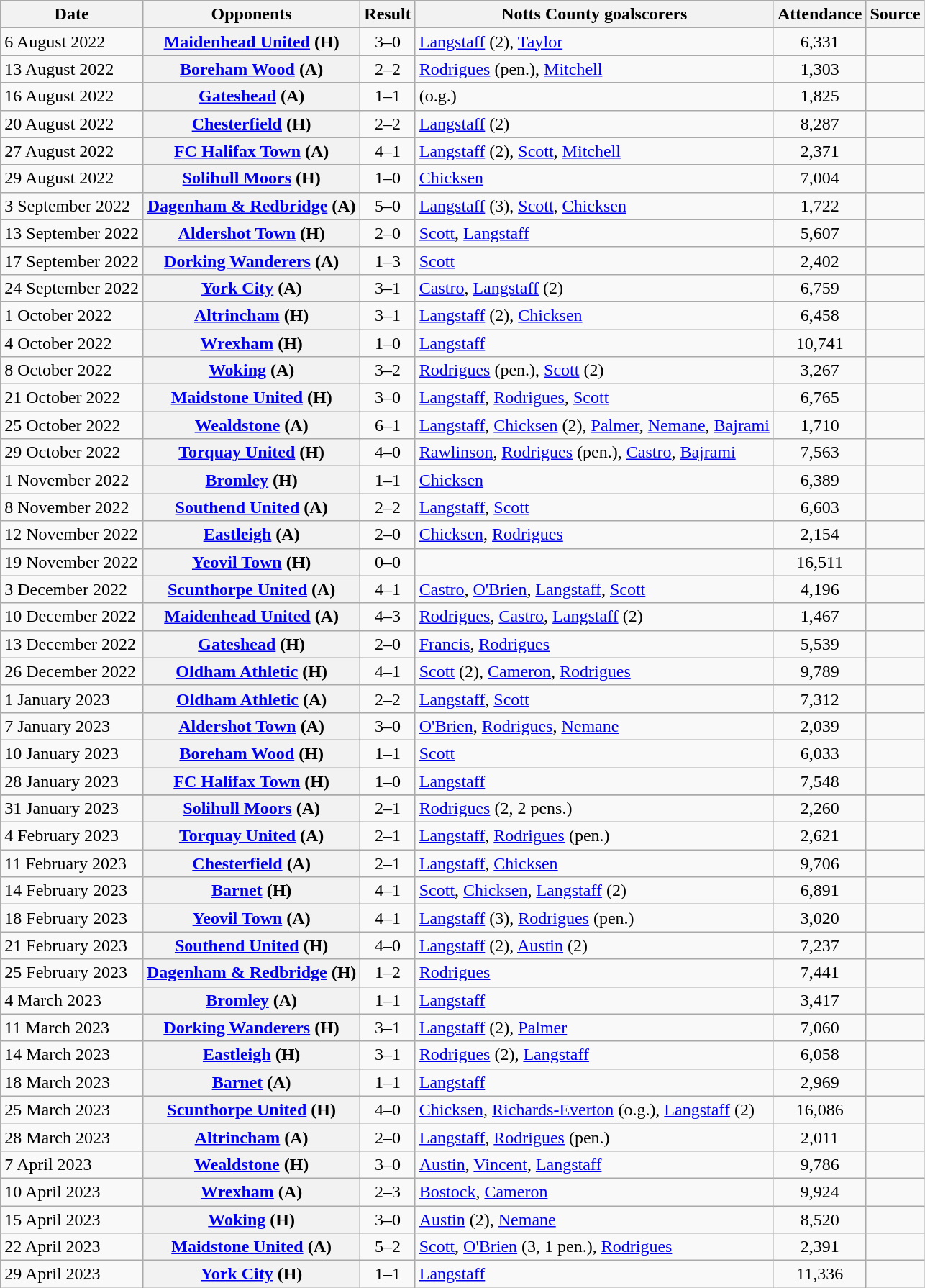<table class="wikitable plainrowheaders sortable">
<tr>
<th scope=col>Date</th>
<th scope=col>Opponents</th>
<th scope=col>Result</th>
<th scope=col class=unsortable>Notts County goalscorers</th>
<th scope=col>Attendance</th>
<th scope=col class=unsortable>Source</th>
</tr>
<tr>
<td>6 August 2022</td>
<th scope=row><a href='#'>Maidenhead United</a> (H)</th>
<td align=center>3–0</td>
<td><a href='#'>Langstaff</a> (2), <a href='#'>Taylor</a></td>
<td align=center>6,331</td>
<td align=center></td>
</tr>
<tr>
<td>13 August 2022</td>
<th scope=row><a href='#'>Boreham Wood</a> (A)</th>
<td align=center>2–2</td>
<td><a href='#'>Rodrigues</a> (pen.), <a href='#'>Mitchell</a></td>
<td align=center>1,303</td>
<td align=center></td>
</tr>
<tr>
<td>16 August 2022</td>
<th scope=row><a href='#'>Gateshead</a> (A)</th>
<td align=center>1–1</td>
<td> (o.g.)</td>
<td align=center>1,825</td>
<td align=center></td>
</tr>
<tr>
<td>20 August 2022</td>
<th scope=row><a href='#'>Chesterfield</a> (H)</th>
<td align=center>2–2</td>
<td><a href='#'>Langstaff</a> (2)</td>
<td align=center>8,287</td>
<td align=center></td>
</tr>
<tr>
<td>27 August 2022</td>
<th scope=row><a href='#'>FC Halifax Town</a> (A)</th>
<td align=center>4–1</td>
<td><a href='#'>Langstaff</a> (2), <a href='#'>Scott</a>, <a href='#'>Mitchell</a></td>
<td align=center>2,371</td>
<td align=center></td>
</tr>
<tr>
<td>29 August 2022</td>
<th scope=row><a href='#'>Solihull Moors</a> (H)</th>
<td align=center>1–0</td>
<td><a href='#'>Chicksen</a></td>
<td align=center>7,004</td>
<td align=center></td>
</tr>
<tr>
<td>3 September 2022</td>
<th scope=row><a href='#'>Dagenham & Redbridge</a> (A)</th>
<td align=center>5–0</td>
<td><a href='#'>Langstaff</a> (3), <a href='#'>Scott</a>, <a href='#'>Chicksen</a></td>
<td align=center>1,722</td>
<td align=center></td>
</tr>
<tr>
<td>13 September 2022</td>
<th scope=row><a href='#'>Aldershot Town</a> (H)</th>
<td align=center>2–0</td>
<td><a href='#'>Scott</a>, <a href='#'>Langstaff</a></td>
<td align=center>5,607</td>
<td align=center></td>
</tr>
<tr>
<td>17 September 2022</td>
<th scope=row><a href='#'>Dorking Wanderers</a> (A)</th>
<td align=center>1–3</td>
<td><a href='#'>Scott</a></td>
<td align=center>2,402</td>
<td align=center></td>
</tr>
<tr>
<td>24 September 2022</td>
<th scope=row><a href='#'>York City</a> (A)</th>
<td align=center>3–1</td>
<td><a href='#'>Castro</a>, <a href='#'>Langstaff</a> (2)</td>
<td align=center>6,759</td>
<td align=center></td>
</tr>
<tr>
<td>1 October 2022</td>
<th scope=row><a href='#'>Altrincham</a> (H)</th>
<td align=center>3–1</td>
<td><a href='#'>Langstaff</a> (2), <a href='#'>Chicksen</a></td>
<td align=center>6,458</td>
<td align=center></td>
</tr>
<tr>
<td>4 October 2022</td>
<th scope=row><a href='#'>Wrexham</a> (H)</th>
<td align=center>1–0</td>
<td><a href='#'>Langstaff</a></td>
<td align=center>10,741</td>
<td align=center></td>
</tr>
<tr>
<td>8 October 2022</td>
<th scope=row><a href='#'>Woking</a> (A)</th>
<td align=center>3–2</td>
<td><a href='#'>Rodrigues</a> (pen.), <a href='#'>Scott</a> (2)</td>
<td align=center>3,267</td>
<td align=center></td>
</tr>
<tr>
<td>21 October 2022</td>
<th scope=row><a href='#'>Maidstone United</a> (H)</th>
<td align=center>3–0</td>
<td><a href='#'>Langstaff</a>, <a href='#'>Rodrigues</a>, <a href='#'>Scott</a></td>
<td align=center>6,765</td>
<td align=center></td>
</tr>
<tr>
<td>25 October 2022</td>
<th scope=row><a href='#'>Wealdstone</a> (A)</th>
<td align=center>6–1</td>
<td><a href='#'>Langstaff</a>, <a href='#'>Chicksen</a> (2), <a href='#'>Palmer</a>, <a href='#'>Nemane</a>, <a href='#'>Bajrami</a></td>
<td align=center>1,710</td>
<td align=center></td>
</tr>
<tr>
<td>29 October 2022</td>
<th scope=row><a href='#'>Torquay United</a> (H)</th>
<td align=center>4–0</td>
<td><a href='#'>Rawlinson</a>, <a href='#'>Rodrigues</a> (pen.), <a href='#'>Castro</a>, <a href='#'>Bajrami</a></td>
<td align=center>7,563</td>
<td align=center></td>
</tr>
<tr>
<td>1 November 2022</td>
<th scope=row><a href='#'>Bromley</a> (H)</th>
<td align=center>1–1</td>
<td><a href='#'>Chicksen</a></td>
<td align=center>6,389</td>
<td align=center></td>
</tr>
<tr>
<td>8 November 2022</td>
<th scope=row><a href='#'>Southend United</a> (A)</th>
<td align=center>2–2</td>
<td><a href='#'>Langstaff</a>, <a href='#'>Scott</a></td>
<td align=center>6,603</td>
<td align=center></td>
</tr>
<tr>
<td>12 November 2022</td>
<th scope=row><a href='#'>Eastleigh</a> (A)</th>
<td align=center>2–0</td>
<td><a href='#'>Chicksen</a>, <a href='#'>Rodrigues</a></td>
<td align=center>2,154</td>
<td align=center></td>
</tr>
<tr>
<td>19 November 2022</td>
<th scope=row><a href='#'>Yeovil Town</a> (H)</th>
<td align=center>0–0</td>
<td></td>
<td align=center>16,511</td>
<td align=center></td>
</tr>
<tr>
<td>3 December 2022</td>
<th scope=row><a href='#'>Scunthorpe United</a> (A)</th>
<td align=center>4–1</td>
<td><a href='#'>Castro</a>, <a href='#'>O'Brien</a>, <a href='#'>Langstaff</a>, <a href='#'>Scott</a></td>
<td align=center>4,196</td>
<td align=center></td>
</tr>
<tr>
<td>10 December 2022</td>
<th scope=row><a href='#'>Maidenhead United</a> (A)</th>
<td align=center>4–3</td>
<td><a href='#'>Rodrigues</a>, <a href='#'>Castro</a>, <a href='#'>Langstaff</a> (2)</td>
<td align=center>1,467</td>
<td align=center></td>
</tr>
<tr>
<td>13 December 2022</td>
<th scope=row><a href='#'>Gateshead</a> (H)</th>
<td align=center>2–0</td>
<td><a href='#'>Francis</a>, <a href='#'>Rodrigues</a></td>
<td align=center>5,539</td>
<td align=center></td>
</tr>
<tr>
<td>26 December 2022</td>
<th scope=row><a href='#'>Oldham Athletic</a> (H)</th>
<td align=center>4–1</td>
<td><a href='#'>Scott</a> (2), <a href='#'>Cameron</a>, <a href='#'>Rodrigues</a></td>
<td align=center>9,789</td>
<td align=center></td>
</tr>
<tr>
<td>1 January 2023</td>
<th scope=row><a href='#'>Oldham Athletic</a> (A)</th>
<td align=center>2–2</td>
<td><a href='#'>Langstaff</a>, <a href='#'>Scott</a></td>
<td align=center>7,312</td>
<td align=center></td>
</tr>
<tr>
<td>7 January 2023</td>
<th scope=row><a href='#'>Aldershot Town</a> (A)</th>
<td align=center>3–0</td>
<td><a href='#'>O'Brien</a>, <a href='#'>Rodrigues</a>, <a href='#'>Nemane</a></td>
<td align=center>2,039</td>
<td align=center></td>
</tr>
<tr>
<td>10 January 2023</td>
<th scope=row><a href='#'>Boreham Wood</a> (H)</th>
<td align=center>1–1</td>
<td><a href='#'>Scott</a></td>
<td align=center>6,033</td>
<td align=center></td>
</tr>
<tr>
<td>28 January 2023</td>
<th scope=row><a href='#'>FC Halifax Town</a> (H)</th>
<td align=center>1–0</td>
<td><a href='#'>Langstaff</a></td>
<td align=center>7,548</td>
<td align=center></td>
</tr>
<tr>
</tr>
<tr>
<td>31 January 2023</td>
<th scope=row><a href='#'>Solihull Moors</a> (A)</th>
<td align=center>2–1</td>
<td><a href='#'>Rodrigues</a> (2, 2 pens.)</td>
<td align=center>2,260</td>
<td align=center></td>
</tr>
<tr>
<td>4 February 2023</td>
<th scope=row><a href='#'>Torquay United</a> (A)</th>
<td align=center>2–1</td>
<td><a href='#'>Langstaff</a>, <a href='#'>Rodrigues</a> (pen.)</td>
<td align=center>2,621</td>
<td align=center></td>
</tr>
<tr>
<td>11 February 2023</td>
<th scope=row><a href='#'>Chesterfield</a> (A)</th>
<td align=center>2–1</td>
<td><a href='#'>Langstaff</a>, <a href='#'>Chicksen</a></td>
<td align=center>9,706</td>
<td align=center></td>
</tr>
<tr>
<td>14 February 2023</td>
<th scope=row><a href='#'>Barnet</a> (H)</th>
<td align=center>4–1</td>
<td><a href='#'>Scott</a>, <a href='#'>Chicksen</a>, <a href='#'>Langstaff</a> (2)</td>
<td align=center>6,891</td>
<td align=center></td>
</tr>
<tr>
<td>18 February 2023</td>
<th scope=row><a href='#'>Yeovil Town</a> (A)</th>
<td align=center>4–1</td>
<td><a href='#'>Langstaff</a> (3), <a href='#'>Rodrigues</a> (pen.)</td>
<td align=center>3,020</td>
<td align=center></td>
</tr>
<tr>
<td>21 February 2023</td>
<th scope=row><a href='#'>Southend United</a> (H)</th>
<td align=center>4–0</td>
<td><a href='#'>Langstaff</a> (2), <a href='#'>Austin</a> (2)</td>
<td align=center>7,237</td>
<td align=center></td>
</tr>
<tr>
<td>25 February 2023</td>
<th scope=row><a href='#'>Dagenham & Redbridge</a> (H)</th>
<td align=center>1–2</td>
<td><a href='#'>Rodrigues</a></td>
<td align=center>7,441</td>
<td align=center></td>
</tr>
<tr>
<td>4 March 2023</td>
<th scope=row><a href='#'>Bromley</a> (A)</th>
<td align=center>1–1</td>
<td><a href='#'>Langstaff</a></td>
<td align=center>3,417</td>
<td align=center></td>
</tr>
<tr>
<td>11 March 2023</td>
<th scope=row><a href='#'>Dorking Wanderers</a> (H)</th>
<td align=center>3–1</td>
<td><a href='#'>Langstaff</a> (2), <a href='#'>Palmer</a></td>
<td align=center>7,060</td>
<td align=center></td>
</tr>
<tr>
<td>14 March 2023</td>
<th scope=row><a href='#'>Eastleigh</a> (H)</th>
<td align=center>3–1</td>
<td><a href='#'>Rodrigues</a> (2), <a href='#'>Langstaff</a></td>
<td align=center>6,058</td>
<td align=center></td>
</tr>
<tr>
<td>18 March 2023</td>
<th scope=row><a href='#'>Barnet</a> (A)</th>
<td align=center>1–1</td>
<td><a href='#'>Langstaff</a></td>
<td align=center>2,969</td>
<td align=center></td>
</tr>
<tr>
<td>25 March 2023</td>
<th scope=row><a href='#'>Scunthorpe United</a> (H)</th>
<td align=center>4–0</td>
<td><a href='#'>Chicksen</a>, <a href='#'>Richards-Everton</a> (o.g.), <a href='#'>Langstaff</a> (2)</td>
<td align=center>16,086</td>
<td align=center></td>
</tr>
<tr>
<td>28 March 2023</td>
<th scope=row><a href='#'>Altrincham</a> (A)</th>
<td align=center>2–0</td>
<td><a href='#'>Langstaff</a>, <a href='#'>Rodrigues</a> (pen.)</td>
<td align=center>2,011</td>
<td align=center></td>
</tr>
<tr>
<td>7 April 2023</td>
<th scope=row><a href='#'>Wealdstone</a> (H)</th>
<td align=center>3–0</td>
<td><a href='#'>Austin</a>, <a href='#'>Vincent</a>, <a href='#'>Langstaff</a></td>
<td align=center>9,786</td>
<td align=center></td>
</tr>
<tr>
<td>10 April 2023</td>
<th scope=row><a href='#'>Wrexham</a> (A)</th>
<td align=center>2–3</td>
<td><a href='#'>Bostock</a>, <a href='#'>Cameron</a></td>
<td align=center>9,924</td>
<td align=center></td>
</tr>
<tr>
<td>15 April 2023</td>
<th scope=row><a href='#'>Woking</a> (H)</th>
<td align=center>3–0</td>
<td><a href='#'>Austin</a> (2), <a href='#'>Nemane</a></td>
<td align=center>8,520</td>
<td align=center></td>
</tr>
<tr>
<td>22 April 2023</td>
<th scope=row><a href='#'>Maidstone United</a> (A)</th>
<td align=center>5–2</td>
<td><a href='#'>Scott</a>, <a href='#'>O'Brien</a> (3, 1 pen.), <a href='#'>Rodrigues</a></td>
<td align=center>2,391</td>
<td align=center></td>
</tr>
<tr>
<td>29 April 2023</td>
<th scope=row><a href='#'>York City</a> (H)</th>
<td align=center>1–1</td>
<td><a href='#'>Langstaff</a></td>
<td align=center>11,336</td>
<td align=center></td>
</tr>
</table>
